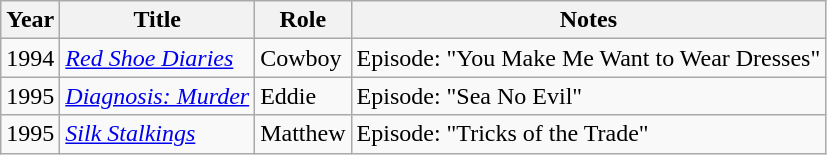<table class="wikitable sortable">
<tr>
<th>Year</th>
<th>Title</th>
<th>Role</th>
<th class="unsortable">Notes</th>
</tr>
<tr>
<td>1994</td>
<td><em><a href='#'>Red Shoe Diaries</a></em></td>
<td>Cowboy</td>
<td>Episode: "You Make Me Want to Wear Dresses"</td>
</tr>
<tr>
<td>1995</td>
<td><em><a href='#'>Diagnosis: Murder</a></em></td>
<td>Eddie</td>
<td>Episode: "Sea No Evil"</td>
</tr>
<tr>
<td>1995</td>
<td><em><a href='#'>Silk Stalkings</a></em></td>
<td>Matthew</td>
<td>Episode: "Tricks of the Trade"</td>
</tr>
</table>
